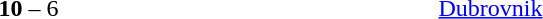<table style="text-align:center">
<tr>
<th width=200></th>
<th width=100></th>
<th width=200></th>
<th width=100></th>
</tr>
<tr>
<td align=right><strong></strong></td>
<td><strong>10</strong> – 6</td>
<td align=left></td>
<td><a href='#'>Dubrovnik</a></td>
</tr>
</table>
